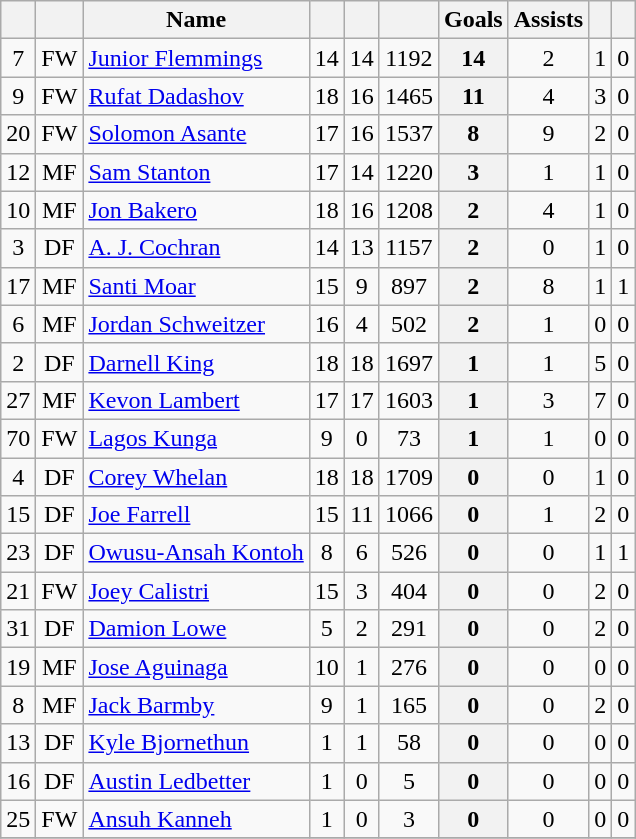<table class="wikitable sortable" style="text-align:center; font-size:100%;">
<tr>
<th></th>
<th></th>
<th>Name</th>
<th></th>
<th></th>
<th></th>
<th>Goals</th>
<th>Assists</th>
<th></th>
<th></th>
</tr>
<tr>
<td>7</td>
<td>FW</td>
<td align=left> <a href='#'>Junior Flemmings</a></td>
<td>14</td>
<td>14</td>
<td>1192</td>
<th>14</th>
<td>2</td>
<td>1</td>
<td>0</td>
</tr>
<tr>
<td>9</td>
<td>FW</td>
<td align=left> <a href='#'>Rufat Dadashov</a></td>
<td>18</td>
<td>16</td>
<td>1465</td>
<th>11</th>
<td>4</td>
<td>3</td>
<td>0</td>
</tr>
<tr>
<td>20</td>
<td>FW</td>
<td align=left> <a href='#'>Solomon Asante</a></td>
<td>17</td>
<td>16</td>
<td>1537</td>
<th>8</th>
<td>9</td>
<td>2</td>
<td>0</td>
</tr>
<tr>
<td>12</td>
<td>MF</td>
<td align=left> <a href='#'>Sam Stanton</a></td>
<td>17</td>
<td>14</td>
<td>1220</td>
<th>3</th>
<td>1</td>
<td>1</td>
<td>0</td>
</tr>
<tr>
<td>10</td>
<td>MF</td>
<td align=left> <a href='#'>Jon Bakero</a></td>
<td>18</td>
<td>16</td>
<td>1208</td>
<th>2</th>
<td>4</td>
<td>1</td>
<td>0</td>
</tr>
<tr>
<td>3</td>
<td>DF</td>
<td align=left> <a href='#'>A. J. Cochran</a></td>
<td>14</td>
<td>13</td>
<td>1157</td>
<th>2</th>
<td>0</td>
<td>1</td>
<td>0</td>
</tr>
<tr>
<td>17</td>
<td>MF</td>
<td align=left> <a href='#'>Santi Moar</a></td>
<td>15</td>
<td>9</td>
<td>897</td>
<th>2</th>
<td>8</td>
<td>1</td>
<td>1</td>
</tr>
<tr>
<td>6</td>
<td>MF</td>
<td align=left> <a href='#'>Jordan Schweitzer</a></td>
<td>16</td>
<td>4</td>
<td>502</td>
<th>2</th>
<td>1</td>
<td>0</td>
<td>0</td>
</tr>
<tr>
<td>2</td>
<td>DF</td>
<td align=left> <a href='#'>Darnell King</a></td>
<td>18</td>
<td>18</td>
<td>1697</td>
<th>1</th>
<td>1</td>
<td>5</td>
<td>0</td>
</tr>
<tr>
<td>27</td>
<td>MF</td>
<td align=left> <a href='#'>Kevon Lambert</a></td>
<td>17</td>
<td>17</td>
<td>1603</td>
<th>1</th>
<td>3</td>
<td>7</td>
<td>0</td>
</tr>
<tr>
<td>70</td>
<td>FW</td>
<td align=left> <a href='#'>Lagos Kunga</a></td>
<td>9</td>
<td>0</td>
<td>73</td>
<th>1</th>
<td>1</td>
<td>0</td>
<td>0</td>
</tr>
<tr>
<td>4</td>
<td>DF</td>
<td align=left> <a href='#'>Corey Whelan</a></td>
<td>18</td>
<td>18</td>
<td>1709</td>
<th>0</th>
<td>0</td>
<td>1</td>
<td>0</td>
</tr>
<tr>
<td>15</td>
<td>DF</td>
<td align=left> <a href='#'>Joe Farrell</a></td>
<td>15</td>
<td>11</td>
<td>1066</td>
<th>0</th>
<td>1</td>
<td>2</td>
<td>0</td>
</tr>
<tr>
<td>23</td>
<td>DF</td>
<td align=left> <a href='#'>Owusu-Ansah Kontoh</a></td>
<td>8</td>
<td>6</td>
<td>526</td>
<th>0</th>
<td>0</td>
<td>1</td>
<td>1</td>
</tr>
<tr>
<td>21</td>
<td>FW</td>
<td align=left> <a href='#'>Joey Calistri</a></td>
<td>15</td>
<td>3</td>
<td>404</td>
<th>0</th>
<td>0</td>
<td>2</td>
<td>0</td>
</tr>
<tr>
<td>31</td>
<td>DF</td>
<td align=left> <a href='#'>Damion Lowe</a></td>
<td>5</td>
<td>2</td>
<td>291</td>
<th>0</th>
<td>0</td>
<td>2</td>
<td>0</td>
</tr>
<tr>
<td>19</td>
<td>MF</td>
<td align=left> <a href='#'>Jose Aguinaga</a></td>
<td>10</td>
<td>1</td>
<td>276</td>
<th>0</th>
<td>0</td>
<td>0</td>
<td>0</td>
</tr>
<tr>
<td>8</td>
<td>MF</td>
<td align=left> <a href='#'>Jack Barmby</a></td>
<td>9</td>
<td>1</td>
<td>165</td>
<th>0</th>
<td>0</td>
<td>2</td>
<td>0</td>
</tr>
<tr>
<td>13</td>
<td>DF</td>
<td align=left> <a href='#'>Kyle Bjornethun</a></td>
<td>1</td>
<td>1</td>
<td>58</td>
<th>0</th>
<td>0</td>
<td>0</td>
<td>0</td>
</tr>
<tr>
<td>16</td>
<td>DF</td>
<td align=left> <a href='#'>Austin Ledbetter</a></td>
<td>1</td>
<td>0</td>
<td>5</td>
<th>0</th>
<td>0</td>
<td>0</td>
<td>0</td>
</tr>
<tr>
<td>25</td>
<td>FW</td>
<td align=left> <a href='#'>Ansuh Kanneh</a></td>
<td>1</td>
<td>0</td>
<td>3</td>
<th>0</th>
<td>0</td>
<td>0</td>
<td>0</td>
</tr>
<tr>
</tr>
</table>
